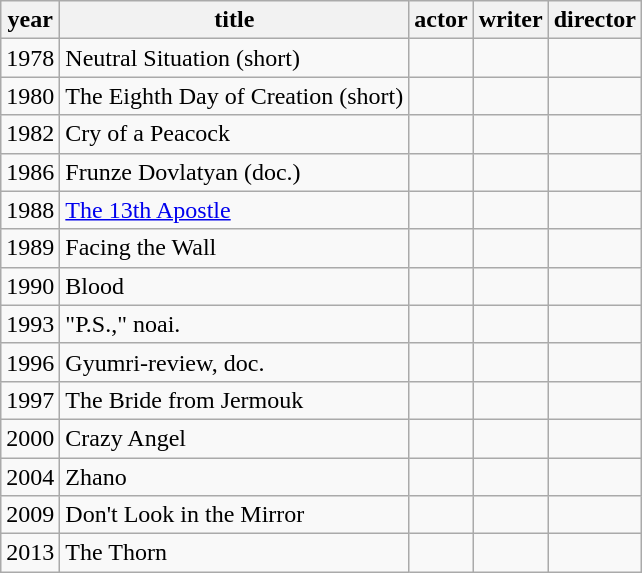<table class="wikitable">
<tr>
<th>year</th>
<th>title</th>
<th>actor</th>
<th>writer</th>
<th>director</th>
</tr>
<tr>
<td>1978</td>
<td>Neutral Situation (short)</td>
<td></td>
<td></td>
<td></td>
</tr>
<tr>
<td>1980</td>
<td>The Eighth Day of Creation (short)</td>
<td></td>
<td></td>
<td></td>
</tr>
<tr>
<td>1982</td>
<td>Cry of a Peacock</td>
<td></td>
<td></td>
<td></td>
</tr>
<tr>
<td>1986</td>
<td>Frunze Dovlatyan (doc.)</td>
<td></td>
<td></td>
<td></td>
</tr>
<tr>
<td>1988</td>
<td><a href='#'>The 13th Apostle</a></td>
<td></td>
<td></td>
<td></td>
</tr>
<tr>
<td>1989</td>
<td>Facing the Wall</td>
<td></td>
<td></td>
<td></td>
</tr>
<tr>
<td>1990</td>
<td>Blood</td>
<td></td>
<td></td>
<td></td>
</tr>
<tr>
<td>1993</td>
<td>"P.S.," noai.</td>
<td></td>
<td></td>
<td></td>
</tr>
<tr>
<td>1996</td>
<td>Gyumri-review, doc.</td>
<td></td>
<td></td>
<td></td>
</tr>
<tr>
<td>1997</td>
<td>The Bride from Jermouk</td>
<td></td>
<td></td>
<td></td>
</tr>
<tr>
<td>2000</td>
<td>Crazy Angel</td>
<td></td>
<td></td>
<td></td>
</tr>
<tr>
<td>2004</td>
<td>Zhano</td>
<td></td>
<td></td>
<td></td>
</tr>
<tr>
<td>2009</td>
<td>Don't Look in the Mirror</td>
<td></td>
<td></td>
<td></td>
</tr>
<tr>
<td>2013</td>
<td>The Thorn</td>
<td></td>
<td></td>
<td></td>
</tr>
</table>
